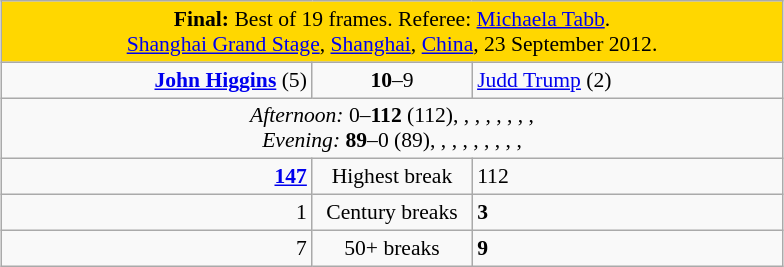<table class="wikitable" style="font-size: 90%; margin: 1em auto 1em auto;">
<tr>
<td colspan = "3" align="center" bgcolor="#ffd700"><strong>Final:</strong> Best of 19 frames. Referee: <a href='#'>Michaela Tabb</a>.<br><a href='#'>Shanghai Grand Stage</a>, <a href='#'>Shanghai</a>, <a href='#'>China</a>, 23 September 2012.</td>
</tr>
<tr>
<td width = "200" align="right"><strong><a href='#'>John Higgins</a></strong> (5)<br></td>
<td width = "100" align="center"><strong>10</strong>–9</td>
<td width = "200"><a href='#'>Judd Trump</a> (2)<br></td>
</tr>
<tr>
<td colspan = "3" align="center" style="font-size: 100%"><em>Afternoon:</em> 0–<strong>112</strong> (112), , , , , , , , <br><em>Evening:</em> <strong>89</strong>–0 (89), , , , , , , , , </td>
</tr>
<tr>
<td align="right"><strong><a href='#'>147</a></strong></td>
<td align="center">Highest break</td>
<td>112</td>
</tr>
<tr>
<td align="right">1</td>
<td align="center">Century breaks</td>
<td><strong>3</strong></td>
</tr>
<tr>
<td align="right">7</td>
<td align="center">50+ breaks</td>
<td><strong>9</strong></td>
</tr>
</table>
